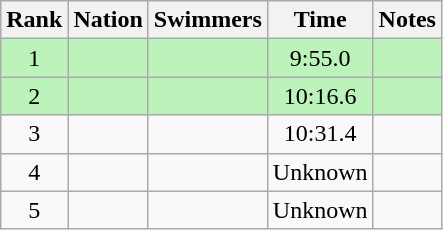<table class="wikitable sortable" style="text-align:center">
<tr>
<th>Rank</th>
<th>Nation</th>
<th>Swimmers</th>
<th>Time</th>
<th>Notes</th>
</tr>
<tr style="background:#bbf3bb;">
<td>1</td>
<td align=left></td>
<td></td>
<td>9:55.0</td>
<td></td>
</tr>
<tr style="background:#bbf3bb;">
<td>2</td>
<td align=left></td>
<td></td>
<td>10:16.6</td>
<td></td>
</tr>
<tr>
<td>3</td>
<td align=left></td>
<td></td>
<td>10:31.4</td>
<td></td>
</tr>
<tr>
<td>4</td>
<td align=left></td>
<td></td>
<td>Unknown</td>
<td></td>
</tr>
<tr>
<td>5</td>
<td align=left></td>
<td></td>
<td>Unknown</td>
<td></td>
</tr>
</table>
